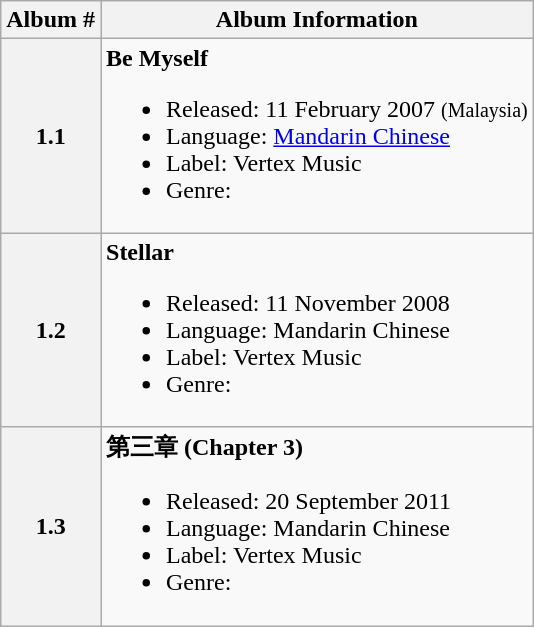<table class="wikitable">
<tr>
<th>Album #</th>
<th>Album Information</th>
</tr>
<tr>
<th>1.1</th>
<td><strong>Be Myself</strong><br><ul><li>Released: 11 February 2007 <small>(Malaysia)</small></li><li>Language: <a href='#'>Mandarin Chinese</a></li><li>Label: Vertex Music</li><li>Genre:</li></ul></td>
</tr>
<tr>
<th>1.2</th>
<td><strong>Stellar</strong><br><ul><li>Released: 11 November 2008</li><li>Language: Mandarin Chinese</li><li>Label: Vertex Music</li><li>Genre:</li></ul></td>
</tr>
<tr>
<th>1.3</th>
<td><strong>第三章 (Chapter 3)</strong><br><ul><li>Released: 20 September 2011</li><li>Language: Mandarin Chinese</li><li>Label: Vertex Music</li><li>Genre:</li></ul></td>
</tr>
</table>
